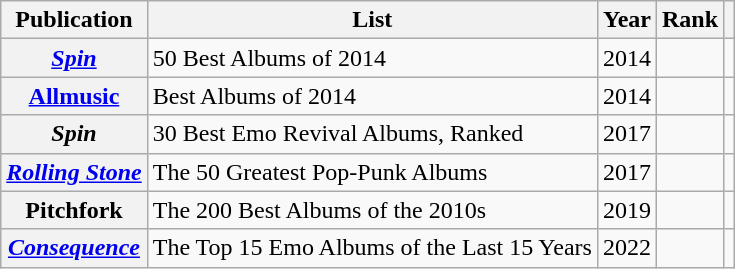<table class="wikitable sortable plainrowheaders" style="border:none; margin:0;">
<tr>
<th scope="col">Publication</th>
<th scope="col" class="unsortable">List</th>
<th scope="col" data-sort-type="number">Year</th>
<th scope="col" data-sort-type="number">Rank</th>
<th scope="col" class="unsortable"></th>
</tr>
<tr>
<th scope="row"><em><a href='#'>Spin</a></em></th>
<td>50 Best Albums of 2014</td>
<td>2014</td>
<td></td>
<td></td>
</tr>
<tr>
<th scope="row"><a href='#'>Allmusic</a></th>
<td>Best Albums of 2014</td>
<td>2014</td>
<td></td>
<td></td>
</tr>
<tr>
<th scope="row"><em>Spin</em></th>
<td>30 Best Emo Revival Albums, Ranked</td>
<td>2017</td>
<td></td>
<td></td>
</tr>
<tr>
<th scope="row"><em><a href='#'>Rolling Stone</a></em></th>
<td>The 50 Greatest Pop-Punk Albums</td>
<td>2017</td>
<td></td>
<td></td>
</tr>
<tr>
<th scope="row">Pitchfork</th>
<td>The 200 Best Albums of the 2010s</td>
<td>2019</td>
<td></td>
<td></td>
</tr>
<tr>
<th scope="row"><em><a href='#'>Consequence</a></em></th>
<td>The Top 15 Emo Albums of the Last 15 Years</td>
<td>2022</td>
<td></td>
<td></td>
</tr>
</table>
